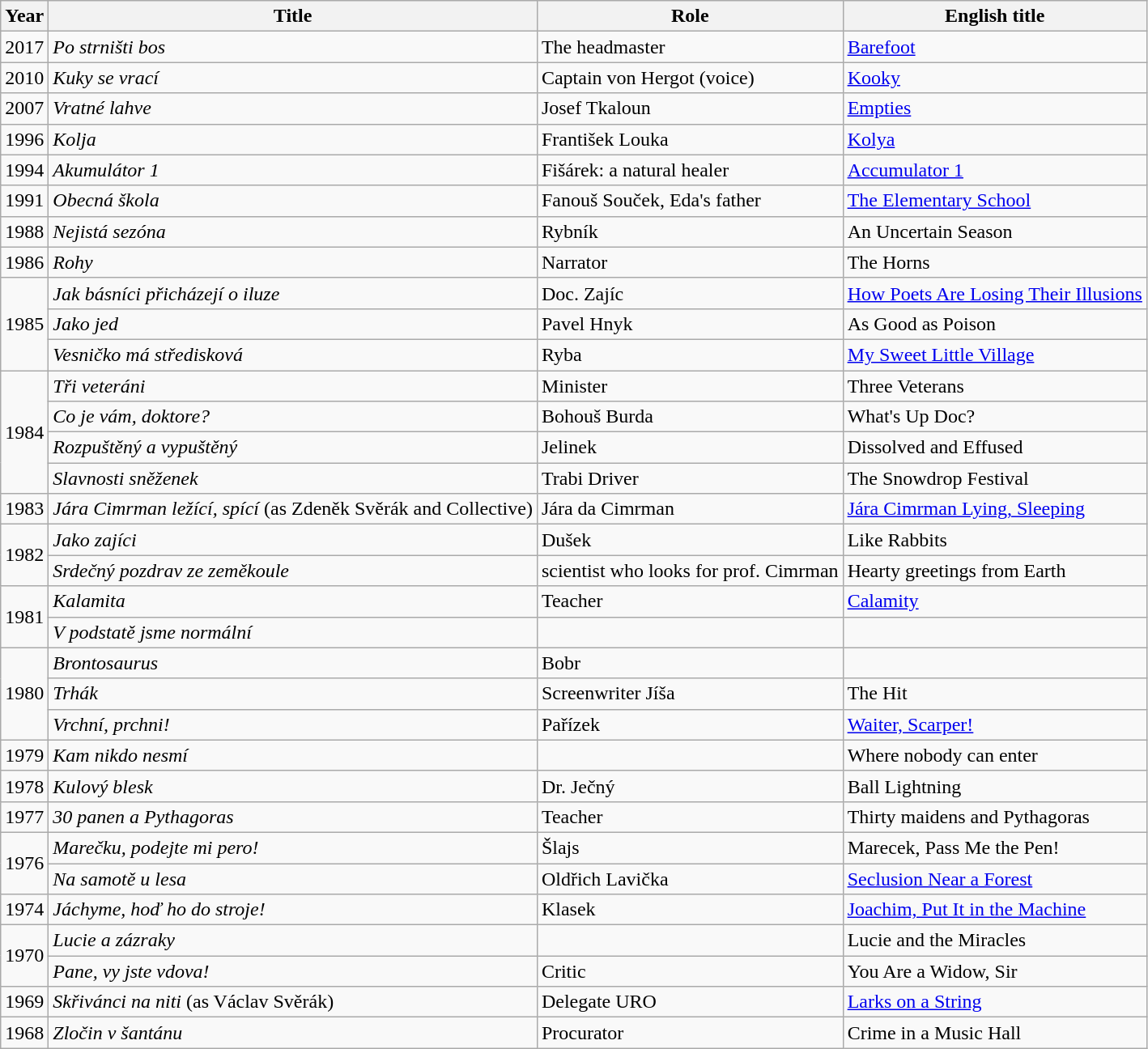<table class="wikitable">
<tr>
<th>Year</th>
<th>Title</th>
<th>Role</th>
<th>English title</th>
</tr>
<tr>
<td>2017</td>
<td><em>Po strništi bos</em></td>
<td>The headmaster</td>
<td><a href='#'>Barefoot</a></td>
</tr>
<tr>
<td>2010</td>
<td><em>Kuky se vrací</em></td>
<td>Captain von Hergot (voice)</td>
<td><a href='#'>Kooky</a></td>
</tr>
<tr>
<td>2007</td>
<td><em>Vratné lahve</em></td>
<td>Josef Tkaloun</td>
<td><a href='#'>Empties</a></td>
</tr>
<tr>
<td>1996</td>
<td><em>Kolja</em></td>
<td>František Louka</td>
<td><a href='#'>Kolya</a></td>
</tr>
<tr>
<td>1994</td>
<td><em>Akumulátor 1</em></td>
<td>Fišárek: a natural healer</td>
<td><a href='#'>Accumulator 1</a></td>
</tr>
<tr>
<td>1991</td>
<td><em>Obecná škola</em></td>
<td>Fanouš Souček, Eda's father</td>
<td><a href='#'>The Elementary School</a></td>
</tr>
<tr>
<td>1988</td>
<td><em>Nejistá sezóna</em></td>
<td>Rybník</td>
<td>An Uncertain Season</td>
</tr>
<tr>
<td>1986</td>
<td><em>Rohy</em></td>
<td>Narrator</td>
<td>The Horns</td>
</tr>
<tr>
<td rowspan="3">1985</td>
<td><em>Jak básníci přicházejí o iluze</em></td>
<td>Doc. Zajíc</td>
<td><a href='#'>How Poets Are Losing Their Illusions</a></td>
</tr>
<tr>
<td><em>Jako jed</em></td>
<td>Pavel Hnyk</td>
<td>As Good as Poison</td>
</tr>
<tr>
<td><em>Vesničko má středisková</em></td>
<td>Ryba</td>
<td><a href='#'>My Sweet Little Village</a></td>
</tr>
<tr>
<td rowspan="4">1984</td>
<td><em>Tři veteráni</em></td>
<td>Minister</td>
<td>Three Veterans</td>
</tr>
<tr>
<td><em>Co je vám, doktore?</em></td>
<td>Bohouš Burda</td>
<td>What's Up Doc?</td>
</tr>
<tr>
<td><em>Rozpuštěný a vypuštěný</em></td>
<td>Jelinek</td>
<td>Dissolved and Effused</td>
</tr>
<tr>
<td><em>Slavnosti sněženek</em></td>
<td>Trabi Driver</td>
<td>The Snowdrop Festival</td>
</tr>
<tr>
<td>1983</td>
<td><em>Jára Cimrman ležící, spící</em> (as Zdeněk Svěrák and Collective)</td>
<td>Jára da Cimrman</td>
<td><a href='#'>Jára Cimrman Lying, Sleeping</a></td>
</tr>
<tr>
<td rowspan="2">1982</td>
<td><em>Jako zajíci</em></td>
<td>Dušek</td>
<td>Like Rabbits</td>
</tr>
<tr>
<td><em>Srdečný pozdrav ze zeměkoule</em></td>
<td>scientist who looks for prof. Cimrman</td>
<td>Hearty greetings from Earth</td>
</tr>
<tr>
<td rowspan="2">1981</td>
<td><em>Kalamita</em></td>
<td>Teacher</td>
<td><a href='#'>Calamity</a></td>
</tr>
<tr>
<td><em>V podstatě jsme normální</em></td>
<td></td>
<td></td>
</tr>
<tr>
<td rowspan="3">1980</td>
<td><em>Brontosaurus</em></td>
<td>Bobr</td>
</tr>
<tr>
<td><em>Trhák</em></td>
<td>Screenwriter Jíša</td>
<td>The Hit</td>
</tr>
<tr>
<td><em>Vrchní, prchni!</em></td>
<td>Pařízek</td>
<td><a href='#'>Waiter, Scarper!</a></td>
</tr>
<tr>
<td>1979</td>
<td><em>Kam nikdo nesmí</em></td>
<td></td>
<td>Where nobody can enter</td>
</tr>
<tr>
<td>1978</td>
<td><em>Kulový blesk</em></td>
<td>Dr. Ječný</td>
<td>Ball Lightning</td>
</tr>
<tr>
<td>1977</td>
<td><em>30 panen a Pythagoras</em></td>
<td>Teacher</td>
<td>Thirty maidens and Pythagoras</td>
</tr>
<tr>
<td rowspan="2">1976</td>
<td><em>Marečku, podejte mi pero!</em></td>
<td>Šlajs</td>
<td>Marecek, Pass Me the Pen!</td>
</tr>
<tr>
<td><em>Na samotě u lesa</em></td>
<td>Oldřich Lavička</td>
<td><a href='#'>Seclusion Near a Forest</a></td>
</tr>
<tr>
<td>1974</td>
<td><em>Jáchyme, hoď ho do stroje!</em></td>
<td>Klasek</td>
<td><a href='#'>Joachim, Put It in the Machine</a></td>
</tr>
<tr>
<td rowspan="2">1970</td>
<td><em>Lucie a zázraky</em></td>
<td></td>
<td>Lucie and the Miracles</td>
</tr>
<tr>
<td><em>Pane, vy jste vdova!</em></td>
<td>Critic</td>
<td>You Are a Widow, Sir</td>
</tr>
<tr>
<td>1969</td>
<td><em>Skřivánci na niti</em> (as Václav Svěrák)</td>
<td>Delegate URO</td>
<td><a href='#'>Larks on a String</a></td>
</tr>
<tr>
<td>1968</td>
<td><em>Zločin v šantánu</em></td>
<td>Procurator</td>
<td>Crime in a Music Hall</td>
</tr>
</table>
